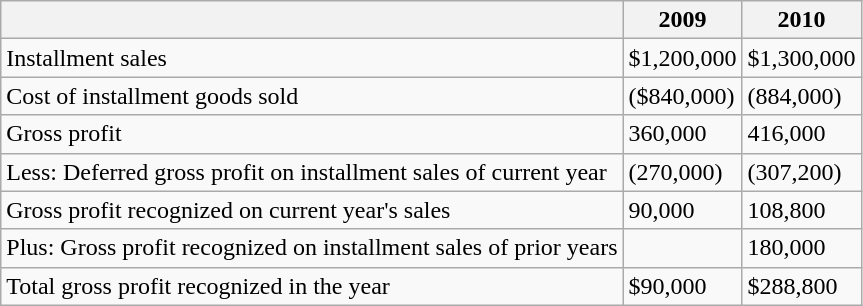<table class="wikitable">
<tr>
<th></th>
<th>2009</th>
<th>2010</th>
</tr>
<tr>
<td>Installment sales</td>
<td>$1,200,000</td>
<td>$1,300,000</td>
</tr>
<tr>
<td>Cost of installment goods sold</td>
<td>($840,000)</td>
<td>(884,000)</td>
</tr>
<tr>
<td>Gross profit</td>
<td>360,000</td>
<td>416,000</td>
</tr>
<tr>
<td>Less: Deferred gross profit on installment sales of current year</td>
<td>(270,000)</td>
<td>(307,200)</td>
</tr>
<tr>
<td>Gross profit recognized on current year's sales</td>
<td>90,000</td>
<td>108,800</td>
</tr>
<tr>
<td>Plus: Gross profit recognized on installment sales of prior years</td>
<td></td>
<td>180,000</td>
</tr>
<tr>
<td>Total gross profit recognized in the year</td>
<td>$90,000</td>
<td>$288,800</td>
</tr>
</table>
